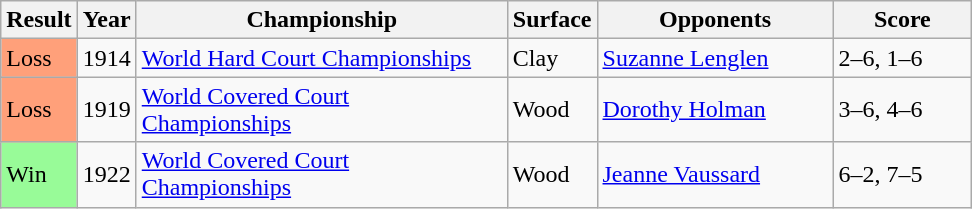<table class="sortable wikitable">
<tr>
<th>Result</th>
<th>Year</th>
<th style="width:240px">Championship</th>
<th style="width:50px">Surface</th>
<th style="width:150px">Opponents</th>
<th style="width:85px" class="unsortable">Score</th>
</tr>
<tr>
<td style="background:#ffa07a;">Loss</td>
<td>1914</td>
<td><a href='#'>World Hard Court Championships</a></td>
<td>Clay</td>
<td> <a href='#'>Suzanne Lenglen</a></td>
<td>2–6, 1–6</td>
</tr>
<tr>
<td style="background:#ffa07a;">Loss</td>
<td>1919</td>
<td><a href='#'>World Covered Court Championships</a></td>
<td>Wood</td>
<td> <a href='#'>Dorothy Holman</a></td>
<td>3–6, 4–6</td>
</tr>
<tr>
<td style="background:#98fb98;">Win</td>
<td>1922</td>
<td><a href='#'>World Covered Court Championships</a></td>
<td>Wood</td>
<td> <a href='#'>Jeanne Vaussard</a></td>
<td>6–2, 7–5</td>
</tr>
</table>
